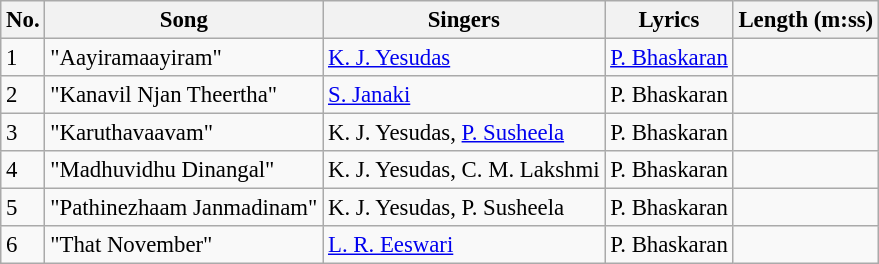<table class="wikitable" style="font-size:95%;">
<tr>
<th>No.</th>
<th>Song</th>
<th>Singers</th>
<th>Lyrics</th>
<th>Length (m:ss)</th>
</tr>
<tr>
<td>1</td>
<td>"Aayiramaayiram"</td>
<td><a href='#'>K. J. Yesudas</a></td>
<td><a href='#'>P. Bhaskaran</a></td>
<td></td>
</tr>
<tr>
<td>2</td>
<td>"Kanavil Njan Theertha"</td>
<td><a href='#'>S. Janaki</a></td>
<td>P. Bhaskaran</td>
<td></td>
</tr>
<tr>
<td>3</td>
<td>"Karuthavaavam"</td>
<td>K. J. Yesudas, <a href='#'>P. Susheela</a></td>
<td>P. Bhaskaran</td>
<td></td>
</tr>
<tr>
<td>4</td>
<td>"Madhuvidhu Dinangal"</td>
<td>K. J. Yesudas, C. M. Lakshmi</td>
<td>P. Bhaskaran</td>
<td></td>
</tr>
<tr>
<td>5</td>
<td>"Pathinezhaam Janmadinam"</td>
<td>K. J. Yesudas, P. Susheela</td>
<td>P. Bhaskaran</td>
<td></td>
</tr>
<tr>
<td>6</td>
<td>"That November"</td>
<td><a href='#'>L. R. Eeswari</a></td>
<td>P. Bhaskaran</td>
<td></td>
</tr>
</table>
